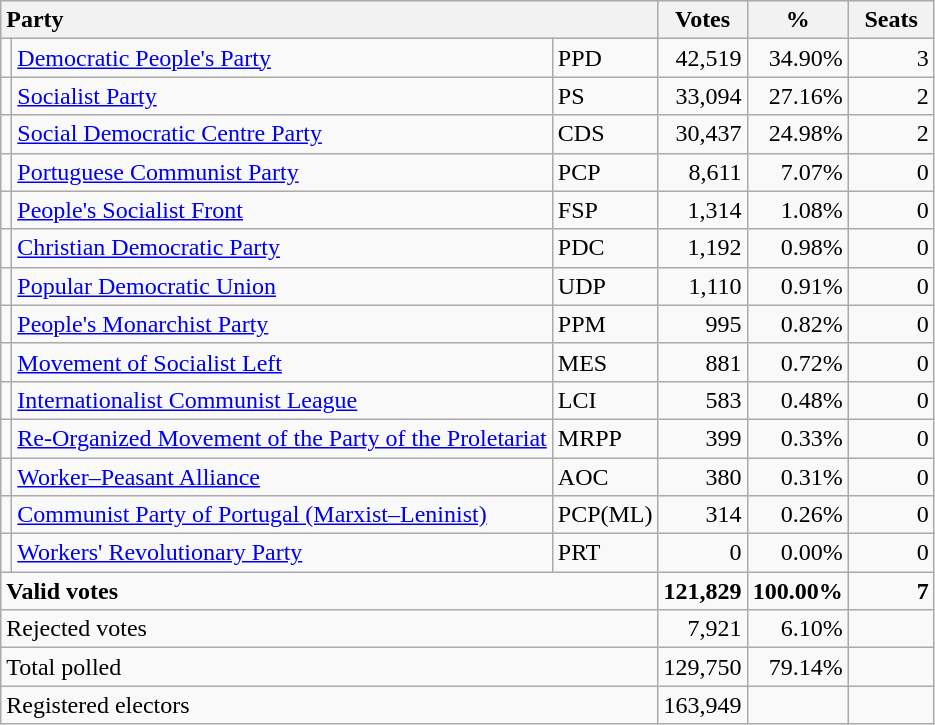<table class="wikitable" border="1" style="text-align:right;">
<tr>
<th style="text-align:left;" colspan=3>Party</th>
<th align=center width="50">Votes</th>
<th align=center width="50">%</th>
<th align=center width="50">Seats</th>
</tr>
<tr>
<td></td>
<td align=left><a href='#'>Democratic People's Party</a></td>
<td align=left>PPD</td>
<td>42,519</td>
<td>34.90%</td>
<td>3</td>
</tr>
<tr>
<td></td>
<td align=left><a href='#'>Socialist Party</a></td>
<td align=left>PS</td>
<td>33,094</td>
<td>27.16%</td>
<td>2</td>
</tr>
<tr>
<td></td>
<td align=left style="white-space: nowrap;"><a href='#'>Social Democratic Centre Party</a></td>
<td align=left>CDS</td>
<td>30,437</td>
<td>24.98%</td>
<td>2</td>
</tr>
<tr>
<td></td>
<td align=left><a href='#'>Portuguese Communist Party</a></td>
<td align=left>PCP</td>
<td>8,611</td>
<td>7.07%</td>
<td>0</td>
</tr>
<tr>
<td></td>
<td align=left><a href='#'>People's Socialist Front</a></td>
<td align=left>FSP</td>
<td>1,314</td>
<td>1.08%</td>
<td>0</td>
</tr>
<tr>
<td></td>
<td align=left style="white-space: nowrap;"><a href='#'>Christian Democratic Party</a></td>
<td align=left>PDC</td>
<td>1,192</td>
<td>0.98%</td>
<td>0</td>
</tr>
<tr>
<td></td>
<td align=left><a href='#'>Popular Democratic Union</a></td>
<td align=left>UDP</td>
<td>1,110</td>
<td>0.91%</td>
<td>0</td>
</tr>
<tr>
<td></td>
<td align=left><a href='#'>People's Monarchist Party</a></td>
<td align=left>PPM</td>
<td>995</td>
<td>0.82%</td>
<td>0</td>
</tr>
<tr>
<td></td>
<td align=left><a href='#'>Movement of Socialist Left</a></td>
<td align=left>MES</td>
<td>881</td>
<td>0.72%</td>
<td>0</td>
</tr>
<tr>
<td></td>
<td align=left><a href='#'>Internationalist Communist League</a></td>
<td align=left>LCI</td>
<td>583</td>
<td>0.48%</td>
<td>0</td>
</tr>
<tr>
<td></td>
<td align=left><a href='#'>Re-Organized Movement of the Party of the Proletariat</a></td>
<td align=left>MRPP</td>
<td>399</td>
<td>0.33%</td>
<td>0</td>
</tr>
<tr>
<td></td>
<td align=left><a href='#'>Worker–Peasant Alliance</a></td>
<td align=left>AOC</td>
<td>380</td>
<td>0.31%</td>
<td>0</td>
</tr>
<tr>
<td></td>
<td align=left><a href='#'>Communist Party of Portugal (Marxist–Leninist)</a></td>
<td align=left>PCP(ML)</td>
<td>314</td>
<td>0.26%</td>
<td>0</td>
</tr>
<tr>
<td></td>
<td align=left><a href='#'>Workers' Revolutionary Party</a></td>
<td align=left>PRT</td>
<td>0</td>
<td>0.00%</td>
<td>0</td>
</tr>
<tr style="font-weight:bold">
<td align=left colspan=3>Valid votes</td>
<td>121,829</td>
<td>100.00%</td>
<td>7</td>
</tr>
<tr>
<td align=left colspan=3>Rejected votes</td>
<td>7,921</td>
<td>6.10%</td>
<td></td>
</tr>
<tr>
<td align=left colspan=3>Total polled</td>
<td>129,750</td>
<td>79.14%</td>
<td></td>
</tr>
<tr>
<td align=left colspan=3>Registered electors</td>
<td>163,949</td>
<td></td>
<td></td>
</tr>
</table>
